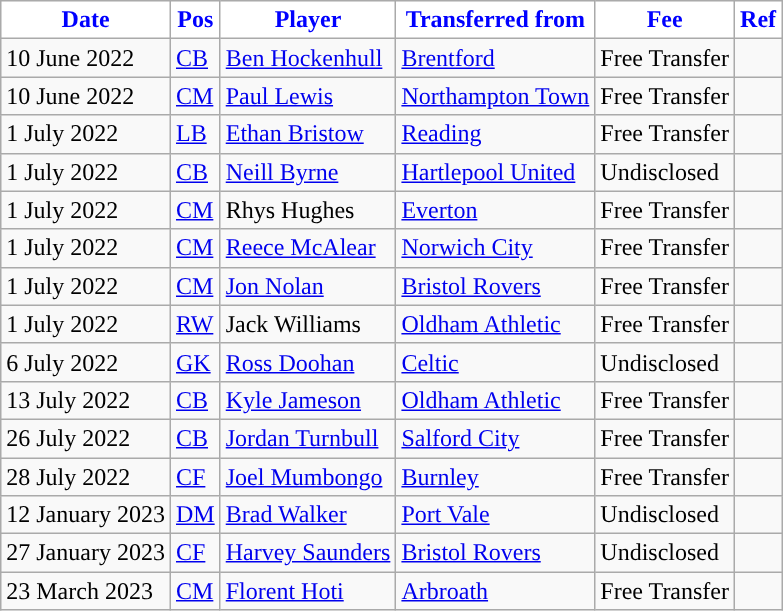<table class="wikitable plainrowheaders sortable">
<tr>
<th style="background:#FFFFFF; color:#0000FF; ">Date</th>
<th style="background:#FFFFFF; color:#0000FF; ">Pos</th>
<th style="background:#FFFFFF; color:#0000FF; ">Player</th>
<th style="background:#FFFFFF; color:#0000FF; ">Transferred from</th>
<th style="background:#FFFFFF; color:#0000FF; ">Fee</th>
<th style="background:#FFFFFF; color:#0000FF; ">Ref</th>
</tr>
<tr>
<td>10 June 2022</td>
<td><a href='#'>CB</a></td>
<td> <a href='#'>Ben Hockenhull</a></td>
<td> <a href='#'>Brentford</a></td>
<td>Free Transfer</td>
<td></td>
</tr>
<tr>
<td>10 June 2022</td>
<td><a href='#'>CM</a></td>
<td> <a href='#'>Paul Lewis</a></td>
<td> <a href='#'>Northampton Town</a></td>
<td>Free Transfer</td>
<td></td>
</tr>
<tr>
<td>1 July 2022</td>
<td><a href='#'>LB</a></td>
<td> <a href='#'>Ethan Bristow</a></td>
<td> <a href='#'>Reading</a></td>
<td>Free Transfer</td>
<td></td>
</tr>
<tr>
<td>1 July 2022</td>
<td><a href='#'>CB</a></td>
<td> <a href='#'>Neill Byrne</a></td>
<td> <a href='#'>Hartlepool United</a></td>
<td>Undisclosed</td>
<td></td>
</tr>
<tr>
<td>1 July 2022</td>
<td><a href='#'>CM</a></td>
<td> Rhys Hughes</td>
<td> <a href='#'>Everton</a></td>
<td>Free Transfer</td>
<td></td>
</tr>
<tr>
<td>1 July 2022</td>
<td><a href='#'>CM</a></td>
<td> <a href='#'>Reece McAlear</a></td>
<td> <a href='#'>Norwich City</a></td>
<td>Free Transfer</td>
<td></td>
</tr>
<tr>
<td>1 July 2022</td>
<td><a href='#'>CM</a></td>
<td> <a href='#'>Jon Nolan</a></td>
<td> <a href='#'>Bristol Rovers</a></td>
<td>Free Transfer</td>
<td></td>
</tr>
<tr>
<td>1 July 2022</td>
<td><a href='#'>RW</a></td>
<td> Jack Williams</td>
<td> <a href='#'>Oldham Athletic</a></td>
<td>Free Transfer</td>
<td></td>
</tr>
<tr>
<td>6 July 2022</td>
<td><a href='#'>GK</a></td>
<td> <a href='#'>Ross Doohan</a></td>
<td> <a href='#'>Celtic</a></td>
<td>Undisclosed</td>
<td></td>
</tr>
<tr>
<td>13 July 2022</td>
<td><a href='#'>CB</a></td>
<td> <a href='#'>Kyle Jameson</a></td>
<td> <a href='#'>Oldham Athletic</a></td>
<td>Free Transfer</td>
<td></td>
</tr>
<tr>
<td>26 July 2022</td>
<td><a href='#'>CB</a></td>
<td> <a href='#'>Jordan Turnbull</a></td>
<td> <a href='#'>Salford City</a></td>
<td>Free Transfer</td>
<td></td>
</tr>
<tr>
<td>28 July 2022</td>
<td><a href='#'>CF</a></td>
<td> <a href='#'>Joel Mumbongo</a></td>
<td> <a href='#'>Burnley</a></td>
<td>Free Transfer</td>
<td></td>
</tr>
<tr>
<td>12 January 2023</td>
<td><a href='#'>DM</a></td>
<td> <a href='#'>Brad Walker</a></td>
<td> <a href='#'>Port Vale</a></td>
<td>Undisclosed</td>
<td></td>
</tr>
<tr>
<td>27 January 2023</td>
<td><a href='#'>CF</a></td>
<td> <a href='#'>Harvey Saunders</a></td>
<td> <a href='#'>Bristol Rovers</a></td>
<td>Undisclosed</td>
<td></td>
</tr>
<tr>
<td>23 March 2023</td>
<td><a href='#'>CM</a></td>
<td> <a href='#'>Florent Hoti</a></td>
<td> <a href='#'>Arbroath</a></td>
<td>Free Transfer</td>
<td></td>
</tr>
</table>
